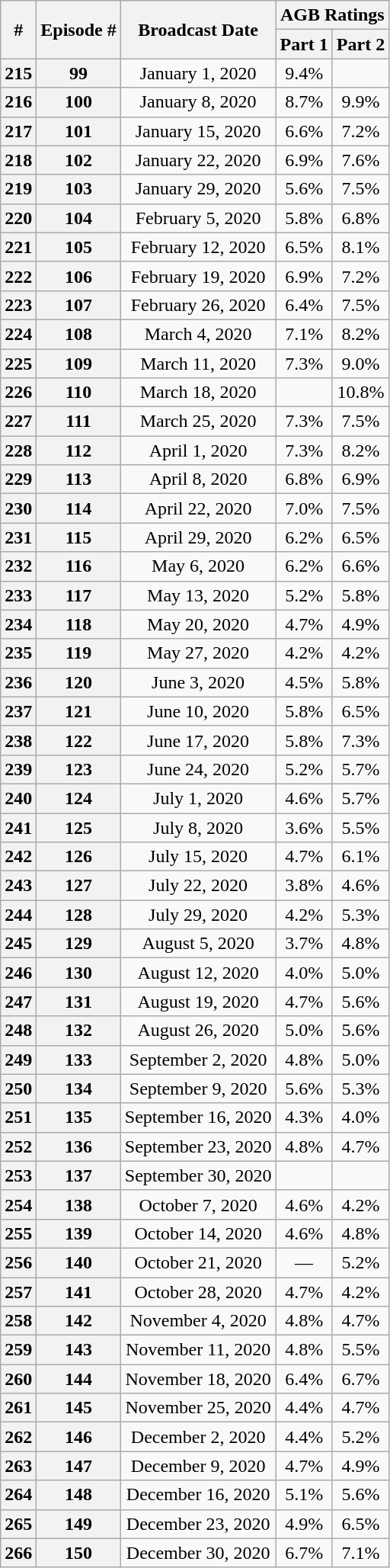<table class="wikitable sortable" style="text-align:center;">
<tr>
<th rowspan=2>#</th>
<th rowspan=2>Episode #</th>
<th rowspan=2>Broadcast Date</th>
<th colspan=2>AGB Ratings<br></th>
</tr>
<tr>
<th>Part 1</th>
<th>Part 2</th>
</tr>
<tr>
<th>215</th>
<th>99</th>
<td>January 1, 2020</td>
<td>9.4%</td>
<td></td>
</tr>
<tr>
<th>216</th>
<th>100</th>
<td>January 8, 2020</td>
<td>8.7%</td>
<td>9.9%</td>
</tr>
<tr>
<th>217</th>
<th>101</th>
<td>January 15, 2020</td>
<td>6.6%</td>
<td>7.2%</td>
</tr>
<tr>
<th>218</th>
<th>102</th>
<td>January 22, 2020</td>
<td>6.9%</td>
<td>7.6%</td>
</tr>
<tr>
<th>219</th>
<th>103</th>
<td>January 29, 2020</td>
<td>5.6%</td>
<td>7.5%</td>
</tr>
<tr>
<th>220</th>
<th>104</th>
<td>February 5, 2020</td>
<td>5.8%</td>
<td>6.8%</td>
</tr>
<tr>
<th>221</th>
<th>105</th>
<td>February 12, 2020</td>
<td>6.5%</td>
<td>8.1%</td>
</tr>
<tr>
<th>222</th>
<th>106</th>
<td>February 19, 2020</td>
<td>6.9%</td>
<td>7.2%</td>
</tr>
<tr>
<th>223</th>
<th>107</th>
<td>February 26, 2020</td>
<td>6.4%</td>
<td>7.5%</td>
</tr>
<tr>
<th>224</th>
<th>108</th>
<td>March 4, 2020</td>
<td>7.1%</td>
<td>8.2%</td>
</tr>
<tr>
<th>225</th>
<th>109</th>
<td>March 11, 2020</td>
<td>7.3%</td>
<td>9.0%</td>
</tr>
<tr>
<th>226</th>
<th>110</th>
<td>March 18, 2020</td>
<td></td>
<td>10.8%</td>
</tr>
<tr>
<th>227</th>
<th>111</th>
<td>March 25, 2020</td>
<td>7.3%</td>
<td>7.5%</td>
</tr>
<tr>
<th>228</th>
<th>112</th>
<td>April 1, 2020</td>
<td>7.3%</td>
<td>8.2%</td>
</tr>
<tr>
<th>229</th>
<th>113</th>
<td>April 8, 2020</td>
<td>6.8%</td>
<td>6.9%</td>
</tr>
<tr>
<th>230</th>
<th>114</th>
<td>April 22, 2020</td>
<td>7.0%</td>
<td>7.5%</td>
</tr>
<tr>
<th>231</th>
<th>115</th>
<td>April 29, 2020</td>
<td>6.2%</td>
<td>6.5%</td>
</tr>
<tr>
<th>232</th>
<th>116</th>
<td>May 6, 2020</td>
<td>6.2%</td>
<td>6.6%</td>
</tr>
<tr>
<th>233</th>
<th>117</th>
<td>May 13, 2020</td>
<td>5.2%</td>
<td>5.8%</td>
</tr>
<tr>
<th>234</th>
<th>118</th>
<td>May 20, 2020</td>
<td>4.7%</td>
<td>4.9%</td>
</tr>
<tr>
<th>235</th>
<th>119</th>
<td>May 27, 2020</td>
<td>4.2%</td>
<td>4.2%</td>
</tr>
<tr>
<th>236</th>
<th>120</th>
<td>June 3, 2020</td>
<td>4.5%</td>
<td>5.8%</td>
</tr>
<tr>
<th>237</th>
<th>121</th>
<td>June 10, 2020</td>
<td>5.8%</td>
<td>6.5%</td>
</tr>
<tr>
<th>238</th>
<th>122</th>
<td>June 17, 2020</td>
<td>5.8%</td>
<td>7.3%</td>
</tr>
<tr>
<th>239</th>
<th>123</th>
<td>June 24, 2020</td>
<td>5.2%</td>
<td>5.7%</td>
</tr>
<tr>
<th>240</th>
<th>124</th>
<td>July 1, 2020</td>
<td>4.6%</td>
<td>5.7%</td>
</tr>
<tr>
<th>241</th>
<th>125</th>
<td>July 8, 2020</td>
<td>3.6%</td>
<td>5.5%</td>
</tr>
<tr>
<th>242</th>
<th>126</th>
<td>July 15, 2020</td>
<td>4.7%</td>
<td>6.1%</td>
</tr>
<tr>
<th>243</th>
<th>127</th>
<td>July 22, 2020</td>
<td>3.8%</td>
<td>4.6%</td>
</tr>
<tr>
<th>244</th>
<th>128</th>
<td>July 29, 2020</td>
<td>4.2%</td>
<td>5.3%</td>
</tr>
<tr>
<th>245</th>
<th>129</th>
<td>August 5, 2020</td>
<td>3.7%</td>
<td>4.8%</td>
</tr>
<tr>
<th>246</th>
<th>130</th>
<td>August 12, 2020</td>
<td>4.0%</td>
<td>5.0%</td>
</tr>
<tr>
<th>247</th>
<th>131</th>
<td>August 19, 2020</td>
<td>4.7%</td>
<td>5.6%</td>
</tr>
<tr>
<th>248</th>
<th>132</th>
<td>August 26, 2020</td>
<td>5.0%</td>
<td>5.6%</td>
</tr>
<tr>
<th>249</th>
<th>133</th>
<td>September 2, 2020</td>
<td>4.8%</td>
<td>5.0%</td>
</tr>
<tr>
<th>250</th>
<th>134</th>
<td>September 9, 2020</td>
<td>5.6%</td>
<td>5.3%</td>
</tr>
<tr>
<th>251</th>
<th>135</th>
<td>September 16, 2020</td>
<td>4.3%</td>
<td>4.0%</td>
</tr>
<tr>
<th>252</th>
<th>136</th>
<td>September 23, 2020</td>
<td>4.8%</td>
<td>4.7%</td>
</tr>
<tr>
<th>253</th>
<th>137</th>
<td>September 30, 2020</td>
<td></td>
<td></td>
</tr>
<tr>
<th>254</th>
<th>138</th>
<td>October 7, 2020</td>
<td>4.6%</td>
<td>4.2%</td>
</tr>
<tr>
<th>255</th>
<th>139</th>
<td>October 14, 2020</td>
<td>4.6%</td>
<td>4.8%</td>
</tr>
<tr>
<th>256</th>
<th>140</th>
<td>October 21, 2020</td>
<td>—</td>
<td>5.2%</td>
</tr>
<tr>
<th>257</th>
<th>141</th>
<td>October 28, 2020</td>
<td>4.7%</td>
<td>4.2%</td>
</tr>
<tr>
<th>258</th>
<th>142</th>
<td>November 4, 2020</td>
<td>4.8%</td>
<td>4.7%</td>
</tr>
<tr>
<th>259</th>
<th>143</th>
<td>November 11, 2020</td>
<td>4.8%</td>
<td>5.5%</td>
</tr>
<tr>
<th>260</th>
<th>144</th>
<td>November 18, 2020</td>
<td>6.4%</td>
<td>6.7%</td>
</tr>
<tr>
<th>261</th>
<th>145</th>
<td>November 25, 2020</td>
<td>4.4%</td>
<td>4.7%</td>
</tr>
<tr>
<th>262</th>
<th>146</th>
<td>December 2, 2020</td>
<td>4.4%</td>
<td>5.2%</td>
</tr>
<tr>
<th>263</th>
<th>147</th>
<td>December 9, 2020</td>
<td>4.7%</td>
<td>4.9%</td>
</tr>
<tr>
<th>264</th>
<th>148</th>
<td>December 16, 2020</td>
<td>5.1%</td>
<td>5.6%</td>
</tr>
<tr>
<th>265</th>
<th>149</th>
<td>December 23, 2020</td>
<td>4.9%</td>
<td>6.5%</td>
</tr>
<tr>
<th>266</th>
<th>150</th>
<td>December 30, 2020</td>
<td>6.7%</td>
<td>7.1%</td>
</tr>
</table>
